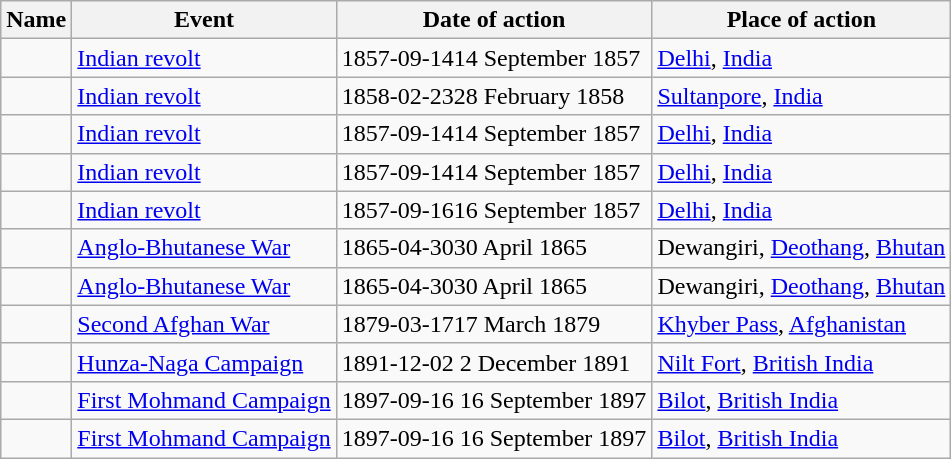<table class="wikitable sortable">
<tr>
<th>Name</th>
<th>Event</th>
<th>Date of action</th>
<th>Place of action</th>
</tr>
<tr>
<td></td>
<td><a href='#'>Indian revolt</a></td>
<td><span>1857-09-14</span>14 September 1857</td>
<td><a href='#'>Delhi</a>, <a href='#'>India</a></td>
</tr>
<tr>
<td></td>
<td><a href='#'>Indian revolt</a></td>
<td><span>1858-02-23</span>28 February 1858</td>
<td><a href='#'>Sultanpore</a>, <a href='#'>India</a></td>
</tr>
<tr>
<td></td>
<td><a href='#'>Indian revolt</a></td>
<td><span>1857-09-14</span>14 September 1857</td>
<td><a href='#'>Delhi</a>, <a href='#'>India</a></td>
</tr>
<tr>
<td></td>
<td><a href='#'>Indian revolt</a></td>
<td><span>1857-09-14</span>14 September 1857</td>
<td><a href='#'>Delhi</a>, <a href='#'>India</a></td>
</tr>
<tr>
<td></td>
<td><a href='#'>Indian revolt</a></td>
<td><span>1857-09-16</span>16 September 1857</td>
<td><a href='#'>Delhi</a>, <a href='#'>India</a></td>
</tr>
<tr>
<td></td>
<td><a href='#'>Anglo-Bhutanese War</a></td>
<td><span>1865-04-30</span>30 April 1865</td>
<td>Dewangiri, <a href='#'>Deothang</a>, <a href='#'>Bhutan</a></td>
</tr>
<tr>
<td></td>
<td><a href='#'>Anglo-Bhutanese War</a></td>
<td><span>1865-04-30</span>30 April 1865</td>
<td>Dewangiri, <a href='#'>Deothang</a>, <a href='#'>Bhutan</a></td>
</tr>
<tr>
<td></td>
<td><a href='#'>Second Afghan War</a></td>
<td><span>1879-03-17</span>17 March 1879</td>
<td><a href='#'>Khyber Pass</a>, <a href='#'>Afghanistan</a></td>
</tr>
<tr>
<td></td>
<td><a href='#'>Hunza-Naga Campaign</a></td>
<td><span>1891-12-02</span> 2 December 1891</td>
<td><a href='#'>Nilt Fort</a>, <a href='#'>British India</a></td>
</tr>
<tr>
<td></td>
<td><a href='#'>First Mohmand Campaign</a></td>
<td><span>1897-09-16</span> 16 September 1897</td>
<td><a href='#'>Bilot</a>, <a href='#'>British India</a></td>
</tr>
<tr>
<td></td>
<td><a href='#'>First Mohmand Campaign</a></td>
<td><span>1897-09-16</span> 16 September 1897</td>
<td><a href='#'>Bilot</a>, <a href='#'>British India</a></td>
</tr>
</table>
